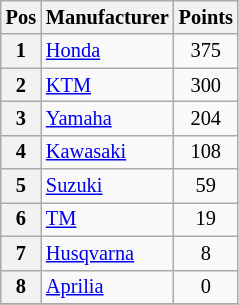<table class="wikitable" style="font-size: 85%; text-align: center">
<tr valign="top">
<th valign="middle">Pos</th>
<th valign="middle">Manufacturer</th>
<th valign="middle">Points</th>
</tr>
<tr>
<th>1</th>
<td align=left> <a href='#'>Honda</a></td>
<td>375</td>
</tr>
<tr>
<th>2</th>
<td align=left> <a href='#'>KTM</a></td>
<td>300</td>
</tr>
<tr>
<th>3</th>
<td align=left> <a href='#'>Yamaha</a></td>
<td>204</td>
</tr>
<tr>
<th>4</th>
<td align=left> <a href='#'>Kawasaki</a></td>
<td>108</td>
</tr>
<tr>
<th>5</th>
<td align=left> <a href='#'>Suzuki</a></td>
<td>59</td>
</tr>
<tr>
<th>6</th>
<td align=left> <a href='#'>TM</a></td>
<td>19</td>
</tr>
<tr>
<th>7</th>
<td align=left> <a href='#'>Husqvarna</a></td>
<td>8</td>
</tr>
<tr>
<th>8</th>
<td align=left> <a href='#'>Aprilia</a></td>
<td>0</td>
</tr>
<tr>
</tr>
</table>
